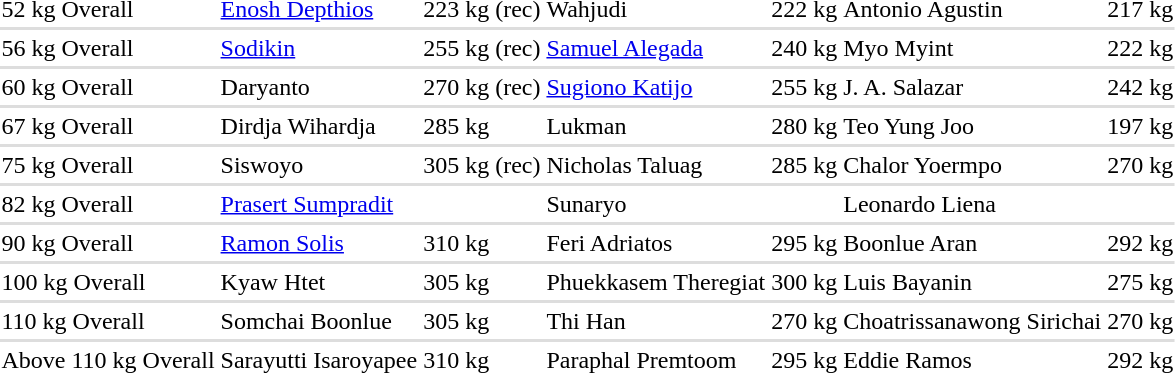<table>
<tr>
<td>52 kg Overall</td>
<td> <a href='#'>Enosh Depthios</a></td>
<td>223 kg (rec)</td>
<td> Wahjudi</td>
<td>222 kg</td>
<td> Antonio Agustin</td>
<td>217 kg</td>
</tr>
<tr bgcolor=#DDDDDD>
<td colspan=7></td>
</tr>
<tr>
<td>56 kg Overall</td>
<td> <a href='#'>Sodikin</a></td>
<td>255 kg (rec)</td>
<td> <a href='#'>Samuel Alegada</a></td>
<td>240 kg</td>
<td> Myo Myint</td>
<td>222 kg</td>
</tr>
<tr bgcolor=#DDDDDD>
<td colspan=7></td>
</tr>
<tr>
<td>60 kg Overall</td>
<td> Daryanto</td>
<td>270 kg (rec)</td>
<td> <a href='#'>Sugiono Katijo</a></td>
<td>255 kg</td>
<td> J. A. Salazar</td>
<td>242 kg</td>
</tr>
<tr bgcolor=#DDDDDD>
<td colspan=7></td>
</tr>
<tr>
<td>67 kg Overall</td>
<td> Dirdja Wihardja</td>
<td>285 kg</td>
<td> Lukman</td>
<td>280 kg</td>
<td> Teo Yung Joo</td>
<td>197 kg</td>
</tr>
<tr bgcolor=#DDDDDD>
<td colspan=7></td>
</tr>
<tr>
<td>75 kg Overall</td>
<td> Siswoyo</td>
<td>305 kg (rec)</td>
<td> Nicholas Taluag</td>
<td>285 kg</td>
<td> Chalor Yoermpo</td>
<td>270 kg</td>
</tr>
<tr bgcolor=#DDDDDD>
<td colspan=7></td>
</tr>
<tr>
<td>82 kg Overall</td>
<td> <a href='#'>Prasert Sumpradit</a></td>
<td></td>
<td> Sunaryo</td>
<td></td>
<td> Leonardo Liena</td>
<td></td>
</tr>
<tr bgcolor=#DDDDDD>
<td colspan=7></td>
</tr>
<tr>
<td>90 kg Overall</td>
<td> <a href='#'>Ramon Solis</a></td>
<td>310 kg</td>
<td> Feri Adriatos</td>
<td>295 kg</td>
<td> Boonlue Aran</td>
<td>292 kg</td>
</tr>
<tr bgcolor=#DDDDDD>
<td colspan=7></td>
</tr>
<tr>
<td>100 kg Overall</td>
<td> Kyaw Htet</td>
<td>305 kg</td>
<td> Phuekkasem Theregiat</td>
<td>300 kg</td>
<td> Luis Bayanin</td>
<td>275 kg</td>
</tr>
<tr bgcolor=#DDDDDD>
<td colspan=7></td>
</tr>
<tr>
<td>110 kg Overall</td>
<td> Somchai Boonlue</td>
<td>305 kg</td>
<td> Thi Han</td>
<td>270 kg</td>
<td> Choatrissanawong Sirichai</td>
<td>270 kg</td>
</tr>
<tr bgcolor=#DDDDDD>
<td colspan=7></td>
</tr>
<tr>
<td>Above 110 kg Overall</td>
<td> Sarayutti Isaroyapee</td>
<td>310 kg</td>
<td> Paraphal Premtoom</td>
<td>295 kg</td>
<td> Eddie Ramos</td>
<td>292 kg</td>
</tr>
</table>
